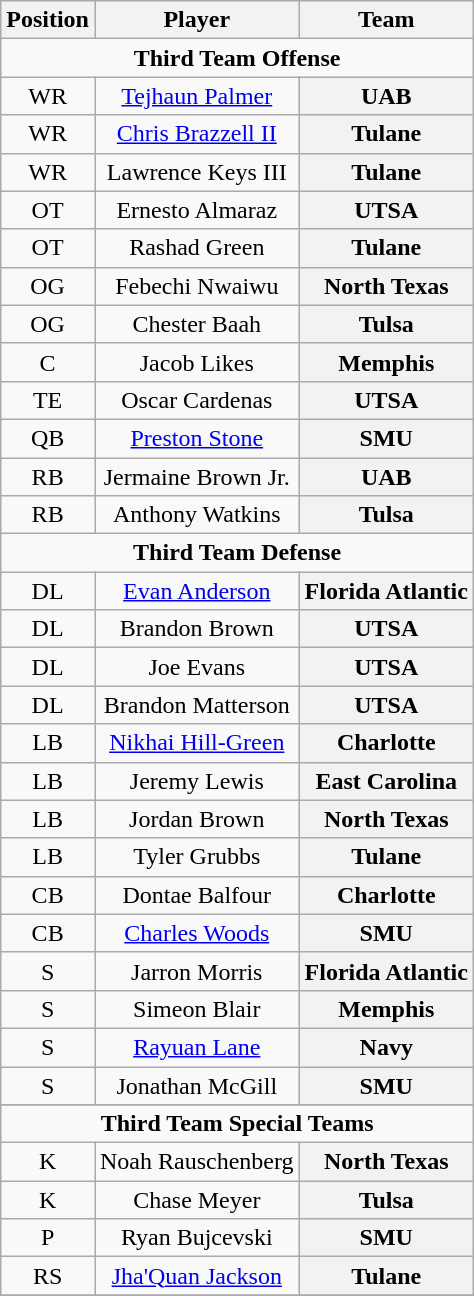<table class="wikitable" border="0">
<tr>
<th>Position</th>
<th>Player</th>
<th>Team</th>
</tr>
<tr>
<td colspan="3" style="text-align:center;"><strong>Third Team Offense </strong></td>
</tr>
<tr style="text-align:center;">
<td>WR</td>
<td><a href='#'>Tejhaun Palmer</a></td>
<th style=>UAB</th>
</tr>
<tr style="text-align:center;">
<td>WR</td>
<td><a href='#'>Chris Brazzell II</a></td>
<th style=>Tulane</th>
</tr>
<tr style="text-align:center;">
<td>WR</td>
<td>Lawrence Keys III</td>
<th style=>Tulane</th>
</tr>
<tr style="text-align:center;">
<td>OT</td>
<td>Ernesto Almaraz</td>
<th style=>UTSA</th>
</tr>
<tr style="text-align:center;">
<td>OT</td>
<td>Rashad Green</td>
<th style=>Tulane</th>
</tr>
<tr style="text-align:center;">
<td>OG</td>
<td>Febechi Nwaiwu</td>
<th style=>North Texas</th>
</tr>
<tr style="text-align:center;">
<td>OG</td>
<td>Chester Baah</td>
<th style=>Tulsa</th>
</tr>
<tr style="text-align:center;">
<td>C</td>
<td>Jacob Likes</td>
<th style=>Memphis</th>
</tr>
<tr style="text-align:center;">
<td>TE</td>
<td>Oscar Cardenas</td>
<th style=>UTSA</th>
</tr>
<tr style="text-align:center;">
<td>QB</td>
<td><a href='#'>Preston Stone</a></td>
<th style=>SMU</th>
</tr>
<tr style="text-align:center;">
<td>RB</td>
<td>Jermaine Brown Jr.</td>
<th style=>UAB</th>
</tr>
<tr style="text-align:center;">
<td>RB</td>
<td>Anthony Watkins</td>
<th style=>Tulsa</th>
</tr>
<tr>
<td colspan="3" style="text-align:center;"><strong>Third Team Defense</strong></td>
</tr>
<tr style="text-align:center;">
<td>DL</td>
<td><a href='#'>Evan Anderson</a></td>
<th style=>Florida Atlantic</th>
</tr>
<tr style="text-align:center;">
<td>DL</td>
<td>Brandon Brown</td>
<th style=>UTSA</th>
</tr>
<tr style="text-align:center;">
<td>DL</td>
<td>Joe Evans</td>
<th style=>UTSA</th>
</tr>
<tr style="text-align:center;">
<td>DL</td>
<td>Brandon Matterson</td>
<th style=>UTSA</th>
</tr>
<tr style="text-align:center;">
<td>LB</td>
<td><a href='#'>Nikhai Hill-Green</a></td>
<th style=>Charlotte</th>
</tr>
<tr style="text-align:center;">
<td>LB</td>
<td>Jeremy Lewis</td>
<th style=>East Carolina</th>
</tr>
<tr style="text-align:center;">
<td>LB</td>
<td>Jordan Brown</td>
<th style=>North Texas</th>
</tr>
<tr style="text-align:center;">
<td>LB</td>
<td>Tyler Grubbs</td>
<th style=>Tulane</th>
</tr>
<tr style="text-align:center;">
<td>CB</td>
<td>Dontae Balfour</td>
<th style=>Charlotte</th>
</tr>
<tr style="text-align:center;">
<td>CB</td>
<td><a href='#'>Charles Woods</a></td>
<th style=>SMU</th>
</tr>
<tr style="text-align:center;">
<td>S</td>
<td>Jarron Morris</td>
<th style=>Florida Atlantic</th>
</tr>
<tr style="text-align:center;">
<td>S</td>
<td>Simeon Blair</td>
<th style=>Memphis</th>
</tr>
<tr style="text-align:center;">
<td>S</td>
<td><a href='#'>Rayuan Lane</a></td>
<th style=>Navy</th>
</tr>
<tr style="text-align:center;">
<td>S</td>
<td>Jonathan McGill</td>
<th style=>SMU</th>
</tr>
<tr style="text-align:center;">
</tr>
<tr>
<td colspan="3" style="text-align:center;"><strong>Third Team Special Teams</strong></td>
</tr>
<tr style="text-align:center;">
<td>K</td>
<td>Noah Rauschenberg</td>
<th style=>North Texas</th>
</tr>
<tr style="text-align:center;">
<td>K</td>
<td>Chase Meyer</td>
<th style=>Tulsa</th>
</tr>
<tr style="text-align:center;">
<td>P</td>
<td>Ryan Bujcevski</td>
<th style=>SMU</th>
</tr>
<tr style="text-align:center;">
<td>RS</td>
<td><a href='#'>Jha'Quan Jackson</a></td>
<th style=>Tulane</th>
</tr>
<tr>
</tr>
</table>
